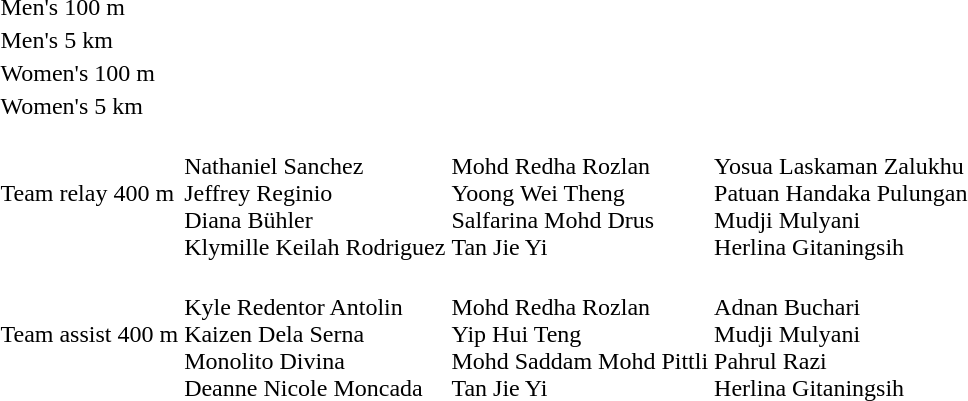<table>
<tr>
<td>Men's 100 m</td>
<td></td>
<td></td>
<td></td>
</tr>
<tr>
<td>Men's 5 km</td>
<td></td>
<td nowrap></td>
<td></td>
</tr>
<tr>
<td>Women's 100 m</td>
<td></td>
<td></td>
<td></td>
</tr>
<tr>
<td>Women's 5 km</td>
<td></td>
<td></td>
<td></td>
</tr>
<tr>
<td>Team relay 400 m</td>
<td nowrap><br>Nathaniel Sanchez<br>Jeffrey Reginio<br>Diana Bühler<br>Klymille Keilah Rodriguez</td>
<td><br>Mohd Redha Rozlan<br>Yoong Wei Theng<br>Salfarina Mohd Drus<br> Tan Jie Yi</td>
<td nowrap><br>Yosua Laskaman Zalukhu<br>Patuan Handaka Pulungan<br>Mudji Mulyani<br>Herlina Gitaningsih</td>
</tr>
<tr>
<td nowrap>Team assist 400 m</td>
<td><br>Kyle Redentor Antolin<br>Kaizen Dela Serna<br>Monolito Divina<br>Deanne Nicole Moncada</td>
<td><br>Mohd Redha Rozlan<br>Yip Hui Teng<br>Mohd Saddam Mohd Pittli<br> Tan Jie Yi</td>
<td><br>Adnan Buchari<br>Mudji Mulyani<br>Pahrul Razi<br>Herlina Gitaningsih</td>
</tr>
</table>
